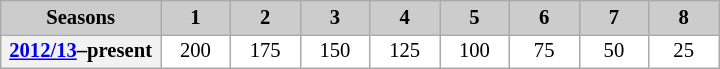<table class="wikitable plainrowheaders" style="background:#fff; font-size:86%; line-height:16px; border:grey solid 1px; border-collapse:collapse;">
<tr style="background:#ccc; text-align:center;">
<th style="background:#ccc;" align=center>Seasons</th>
<th style="background:#ccc;" width=40>1</th>
<th style="background:#ccc;" width=40>2</th>
<th style="background:#ccc;" width=40>3</th>
<th style="background:#ccc;" width=40>4</th>
<th style="background:#ccc;" width=40>5</th>
<th style="background:#ccc;" width=40>6</th>
<th style="background:#ccc;" width=40>7</th>
<th style="background:#ccc;" width=40>8</th>
</tr>
<tr style="text-align: center;">
<th width=100 align=left><a href='#'>2012/13</a>–present</th>
<td>200</td>
<td>175</td>
<td>150</td>
<td>125</td>
<td>100</td>
<td>75</td>
<td>50</td>
<td>25</td>
</tr>
</table>
